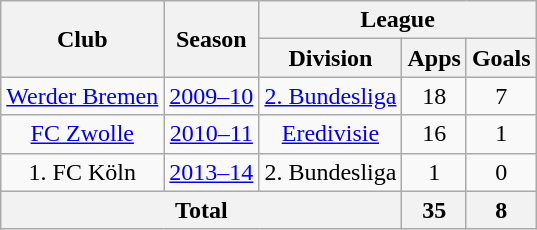<table class="wikitable" style="text-align:center">
<tr>
<th rowspan="2">Club</th>
<th rowspan="2">Season</th>
<th colspan="3">League</th>
</tr>
<tr>
<th>Division</th>
<th>Apps</th>
<th>Goals</th>
</tr>
<tr>
<td><a href='#'>Werder Bremen</a></td>
<td><a href='#'>2009–10</a></td>
<td><a href='#'>2. Bundesliga</a></td>
<td>18</td>
<td>7</td>
</tr>
<tr>
<td><a href='#'>FC Zwolle</a></td>
<td><a href='#'>2010–11</a></td>
<td><a href='#'>Eredivisie</a></td>
<td>16</td>
<td>1</td>
</tr>
<tr>
<td>1. FC Köln</td>
<td><a href='#'>2013–14</a></td>
<td>2. Bundesliga</td>
<td>1</td>
<td>0</td>
</tr>
<tr>
<th colspan="3">Total</th>
<th>35</th>
<th>8</th>
</tr>
</table>
